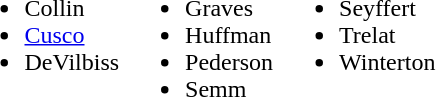<table>
<tr>
<td valign="top"><br><ul><li>Collin</li><li><a href='#'>Cusco</a></li><li>DeVilbiss</li></ul></td>
<td valign="top"><br><ul><li>Graves</li><li>Huffman</li><li>Pederson</li><li>Semm</li></ul></td>
<td valign="top"><br><ul><li>Seyffert</li><li>Trelat</li><li>Winterton</li></ul></td>
</tr>
</table>
